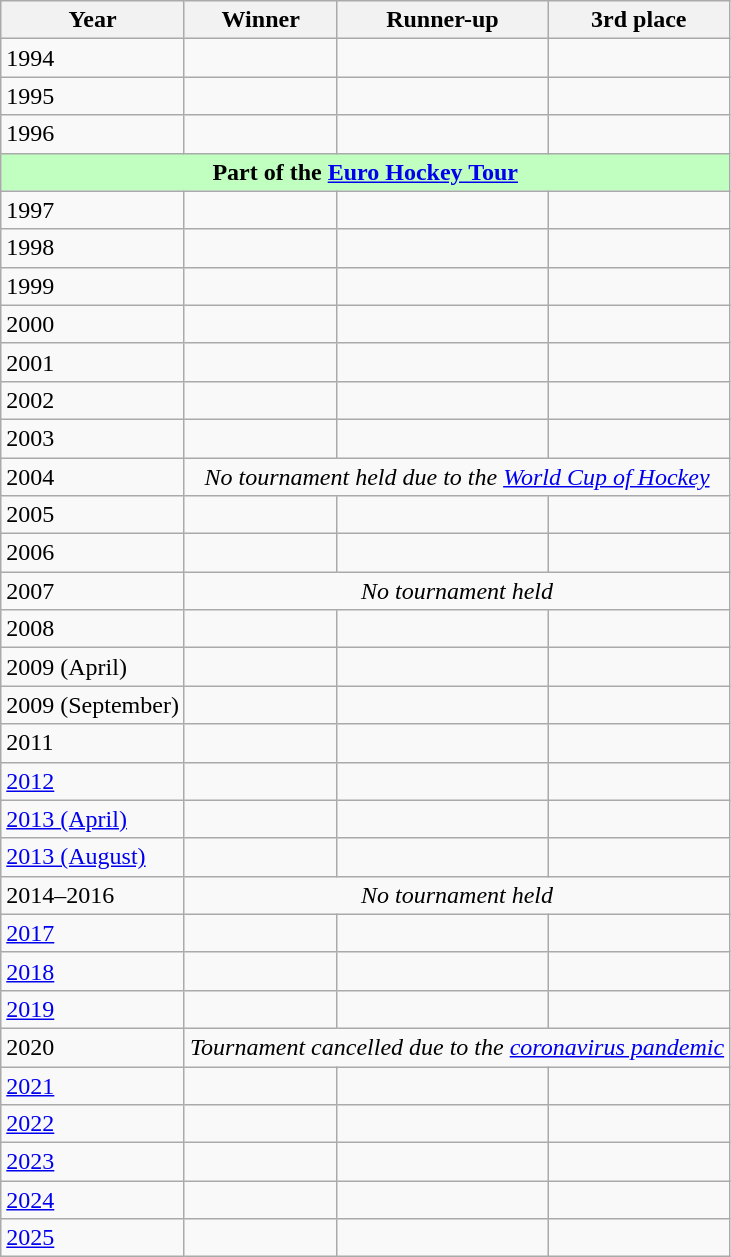<table class="wikitable">
<tr>
<th>Year</th>
<th>Winner</th>
<th>Runner-up</th>
<th>3rd place</th>
</tr>
<tr>
<td>1994</td>
<td></td>
<td></td>
<td></td>
</tr>
<tr>
<td>1995</td>
<td></td>
<td></td>
<td></td>
</tr>
<tr>
<td>1996</td>
<td></td>
<td></td>
<td></td>
</tr>
<tr>
<th colspan=4 style="text-align: center; background-color: #c0ffc0">Part of the <a href='#'>Euro Hockey Tour</a></th>
</tr>
<tr>
<td>1997</td>
<td></td>
<td></td>
<td></td>
</tr>
<tr>
<td>1998</td>
<td></td>
<td></td>
<td></td>
</tr>
<tr>
<td>1999</td>
<td></td>
<td></td>
<td></td>
</tr>
<tr>
<td>2000</td>
<td></td>
<td></td>
<td></td>
</tr>
<tr>
<td>2001</td>
<td></td>
<td></td>
<td></td>
</tr>
<tr>
<td>2002</td>
<td></td>
<td></td>
<td></td>
</tr>
<tr>
<td>2003</td>
<td></td>
<td></td>
<td></td>
</tr>
<tr>
<td>2004</td>
<td colspan="3" style="text-align: center;"><em>No tournament held due to the <a href='#'>World Cup of Hockey</a></em></td>
</tr>
<tr>
<td>2005</td>
<td></td>
<td></td>
<td></td>
</tr>
<tr>
<td>2006</td>
<td></td>
<td></td>
<td></td>
</tr>
<tr>
<td>2007</td>
<td colspan="3" style="text-align: center;"><em>No tournament held</em></td>
</tr>
<tr>
<td>2008</td>
<td></td>
<td></td>
<td></td>
</tr>
<tr>
<td>2009 (April)</td>
<td></td>
<td></td>
<td></td>
</tr>
<tr>
<td>2009 (September)</td>
<td></td>
<td></td>
<td></td>
</tr>
<tr>
<td>2011</td>
<td></td>
<td></td>
<td></td>
</tr>
<tr>
<td><a href='#'>2012</a></td>
<td></td>
<td></td>
<td></td>
</tr>
<tr>
<td><a href='#'>2013 (April)</a></td>
<td></td>
<td></td>
<td></td>
</tr>
<tr>
<td><a href='#'>2013 (August)</a></td>
<td></td>
<td></td>
<td></td>
</tr>
<tr>
<td>2014–2016</td>
<td colspan="3" style="text-align: center;"><em>No tournament held</em></td>
</tr>
<tr>
<td><a href='#'>2017</a></td>
<td></td>
<td></td>
<td></td>
</tr>
<tr>
<td><a href='#'>2018</a></td>
<td></td>
<td></td>
<td></td>
</tr>
<tr>
<td><a href='#'>2019</a></td>
<td></td>
<td></td>
<td></td>
</tr>
<tr>
<td>2020</td>
<td colspan="3" style="text-align: center;"><em>Tournament cancelled due to the <a href='#'>coronavirus pandemic</a></em></td>
</tr>
<tr>
<td><a href='#'>2021</a></td>
<td></td>
<td></td>
<td></td>
</tr>
<tr>
<td><a href='#'>2022</a></td>
<td></td>
<td></td>
<td></td>
</tr>
<tr>
<td><a href='#'>2023</a></td>
<td></td>
<td></td>
<td></td>
</tr>
<tr>
<td><a href='#'>2024</a></td>
<td></td>
<td></td>
<td></td>
</tr>
<tr>
<td><a href='#'>2025</a></td>
<td></td>
<td></td>
<td></td>
</tr>
</table>
